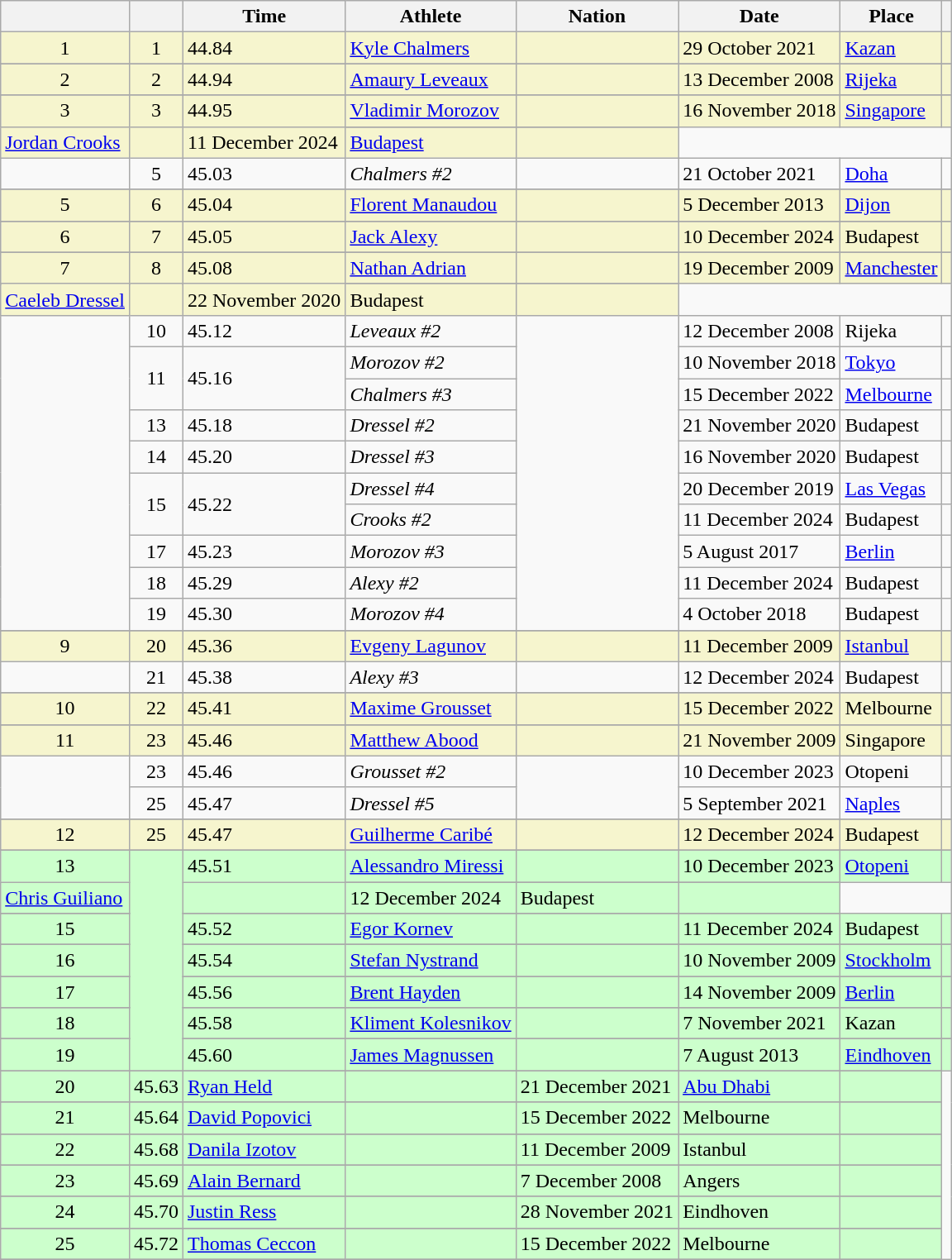<table class="wikitable sortable">
<tr>
<th></th>
<th></th>
<th>Time</th>
<th>Athlete</th>
<th>Nation</th>
<th>Date</th>
<th>Place</th>
<th class="unsortable"></th>
</tr>
<tr bgcolor=f6F5CE>
<td align=center>1</td>
<td align=center>1</td>
<td>44.84</td>
<td><a href='#'>Kyle Chalmers</a></td>
<td></td>
<td>29 October 2021</td>
<td><a href='#'>Kazan</a></td>
<td></td>
</tr>
<tr>
</tr>
<tr bgcolor=f6F5CE>
<td align=center>2</td>
<td align=center>2</td>
<td>44.94</td>
<td><a href='#'>Amaury Leveaux</a></td>
<td></td>
<td>13 December 2008</td>
<td><a href='#'>Rijeka</a></td>
<td></td>
</tr>
<tr>
</tr>
<tr bgcolor=f6F5CE>
<td rowspan="2" align=center>3</td>
<td rowspan="2" align=center>3</td>
<td rowspan="2">44.95</td>
<td><a href='#'>Vladimir Morozov</a></td>
<td></td>
<td>16 November 2018</td>
<td><a href='#'>Singapore</a></td>
<td></td>
</tr>
<tr>
</tr>
<tr bgcolor=f6F5CE>
<td><a href='#'>Jordan Crooks</a></td>
<td></td>
<td>11 December 2024</td>
<td><a href='#'>Budapest</a></td>
<td></td>
</tr>
<tr>
<td></td>
<td align=center>5</td>
<td>45.03</td>
<td><em>Chalmers #2</em></td>
<td></td>
<td>21 October 2021</td>
<td><a href='#'>Doha</a></td>
<td></td>
</tr>
<tr>
</tr>
<tr bgcolor=f6F5CE>
<td align=center>5</td>
<td align=center>6</td>
<td>45.04</td>
<td><a href='#'>Florent Manaudou</a></td>
<td></td>
<td>5 December 2013</td>
<td><a href='#'>Dijon</a></td>
<td></td>
</tr>
<tr>
</tr>
<tr bgcolor=f6F5CE>
<td align=center>6</td>
<td align=center>7</td>
<td>45.05</td>
<td><a href='#'>Jack Alexy</a></td>
<td></td>
<td>10 December 2024</td>
<td>Budapest</td>
<td></td>
</tr>
<tr>
</tr>
<tr bgcolor=f6F5CE>
<td rowspan="2" align=center>7</td>
<td rowspan="2" align=center>8</td>
<td rowspan="2">45.08</td>
<td><a href='#'>Nathan Adrian</a></td>
<td></td>
<td>19 December 2009</td>
<td><a href='#'>Manchester</a></td>
<td></td>
</tr>
<tr>
</tr>
<tr bgcolor=f6F5CE>
<td><a href='#'>Caeleb Dressel</a></td>
<td></td>
<td>22 November 2020</td>
<td>Budapest</td>
<td></td>
</tr>
<tr>
<td rowspan="10"></td>
<td align=center>10</td>
<td>45.12</td>
<td><em>Leveaux #2</em></td>
<td rowspan="10"></td>
<td>12 December 2008</td>
<td>Rijeka</td>
<td></td>
</tr>
<tr>
<td rowspan="2" align=center>11</td>
<td rowspan="2">45.16</td>
<td><em>Morozov #2</em></td>
<td>10 November 2018</td>
<td><a href='#'>Tokyo</a></td>
<td></td>
</tr>
<tr>
<td><em>Chalmers #3</em></td>
<td>15 December 2022</td>
<td><a href='#'>Melbourne</a></td>
<td></td>
</tr>
<tr>
<td align=center>13</td>
<td>45.18</td>
<td><em>Dressel #2</em></td>
<td>21 November 2020</td>
<td>Budapest</td>
<td></td>
</tr>
<tr>
<td align=center>14</td>
<td>45.20</td>
<td><em>Dressel #3</em></td>
<td>16 November 2020</td>
<td>Budapest</td>
<td></td>
</tr>
<tr>
<td rowspan="2" align=center>15</td>
<td rowspan="2">45.22</td>
<td><em>Dressel #4</em></td>
<td>20 December 2019</td>
<td><a href='#'>Las Vegas</a></td>
<td></td>
</tr>
<tr>
<td><em>Crooks #2</em></td>
<td>11 December 2024</td>
<td>Budapest</td>
<td></td>
</tr>
<tr>
<td align=center>17</td>
<td>45.23</td>
<td><em>Morozov #3</em></td>
<td>5 August 2017</td>
<td><a href='#'>Berlin</a></td>
<td></td>
</tr>
<tr>
<td align=center>18</td>
<td>45.29</td>
<td><em>Alexy #2</em></td>
<td>11 December 2024</td>
<td>Budapest</td>
<td></td>
</tr>
<tr>
<td align=center>19</td>
<td>45.30</td>
<td><em>Morozov #4</em></td>
<td>4 October 2018</td>
<td>Budapest</td>
<td></td>
</tr>
<tr>
</tr>
<tr bgcolor=f6F5CE>
<td align=center>9</td>
<td align=center>20</td>
<td>45.36</td>
<td><a href='#'>Evgeny Lagunov</a></td>
<td></td>
<td>11 December 2009</td>
<td><a href='#'>Istanbul</a></td>
<td></td>
</tr>
<tr>
<td></td>
<td align=center>21</td>
<td>45.38</td>
<td><em>Alexy #3</em></td>
<td></td>
<td>12 December 2024</td>
<td>Budapest</td>
<td></td>
</tr>
<tr>
</tr>
<tr bgcolor=f6F5CE>
<td align=center>10</td>
<td align=center>22</td>
<td>45.41</td>
<td><a href='#'>Maxime Grousset</a></td>
<td></td>
<td>15 December 2022</td>
<td>Melbourne</td>
<td></td>
</tr>
<tr>
</tr>
<tr bgcolor=f6F5CE>
<td align=center>11</td>
<td align=center>23</td>
<td>45.46</td>
<td><a href='#'>Matthew Abood</a></td>
<td></td>
<td>21 November 2009</td>
<td>Singapore</td>
<td></td>
</tr>
<tr>
<td rowspan="2"></td>
<td align=center>23</td>
<td>45.46</td>
<td><em>Grousset #2</em></td>
<td rowspan="2"></td>
<td>10 December 2023</td>
<td>Otopeni</td>
<td></td>
</tr>
<tr>
<td align=center>25</td>
<td>45.47</td>
<td><em>Dressel #5</em></td>
<td>5 September 2021</td>
<td><a href='#'>Naples</a></td>
<td></td>
</tr>
<tr>
</tr>
<tr bgcolor=f6F5CE>
<td align=center>12</td>
<td align=center>25</td>
<td>45.47</td>
<td><a href='#'>Guilherme Caribé</a></td>
<td></td>
<td>12 December 2024</td>
<td>Budapest</td>
<td></td>
</tr>
<tr>
</tr>
<tr bgcolor=CCFFCC>
<td rowspan="2" align=center>13</td>
<td rowspan="13"></td>
<td rowspan="2">45.51</td>
<td><a href='#'>Alessandro Miressi</a></td>
<td></td>
<td>10 December 2023</td>
<td><a href='#'>Otopeni</a></td>
<td></td>
</tr>
<tr>
</tr>
<tr bgcolor=CCFFCC>
<td><a href='#'>Chris Guiliano</a></td>
<td></td>
<td>12 December 2024</td>
<td>Budapest</td>
<td></td>
</tr>
<tr>
</tr>
<tr bgcolor=CCFFCC>
<td align=center>15</td>
<td>45.52</td>
<td><a href='#'>Egor Kornev</a></td>
<td></td>
<td>11 December 2024</td>
<td>Budapest</td>
<td></td>
</tr>
<tr>
</tr>
<tr bgcolor=CCFFCC>
<td align=center>16</td>
<td>45.54</td>
<td><a href='#'>Stefan Nystrand</a></td>
<td></td>
<td>10 November 2009</td>
<td><a href='#'>Stockholm</a></td>
<td></td>
</tr>
<tr>
</tr>
<tr bgcolor=CCFFCC>
<td align=center>17</td>
<td>45.56</td>
<td><a href='#'>Brent Hayden</a></td>
<td></td>
<td>14 November 2009</td>
<td><a href='#'>Berlin</a></td>
<td></td>
</tr>
<tr>
</tr>
<tr bgcolor=CCFFCC>
<td align=center>18</td>
<td>45.58</td>
<td><a href='#'>Kliment Kolesnikov</a></td>
<td></td>
<td>7 November 2021</td>
<td>Kazan</td>
<td></td>
</tr>
<tr>
</tr>
<tr bgcolor=CCFFCC>
<td align=center>19</td>
<td>45.60</td>
<td><a href='#'>James Magnussen</a></td>
<td></td>
<td>7 August 2013</td>
<td><a href='#'>Eindhoven</a></td>
<td></td>
</tr>
<tr>
</tr>
<tr bgcolor=CCFFCC>
<td align=center>20</td>
<td>45.63</td>
<td><a href='#'>Ryan Held</a></td>
<td></td>
<td>21 December 2021</td>
<td><a href='#'>Abu Dhabi</a></td>
<td></td>
</tr>
<tr>
</tr>
<tr bgcolor=CCFFCC>
<td align=center>21</td>
<td>45.64</td>
<td><a href='#'>David Popovici</a></td>
<td></td>
<td>15 December 2022</td>
<td>Melbourne</td>
<td></td>
</tr>
<tr>
</tr>
<tr bgcolor=CCFFCC>
<td align=center>22</td>
<td>45.68</td>
<td><a href='#'>Danila Izotov</a></td>
<td></td>
<td>11 December 2009</td>
<td>Istanbul</td>
<td></td>
</tr>
<tr>
</tr>
<tr bgcolor=CCFFCC>
<td align=center>23</td>
<td>45.69</td>
<td><a href='#'>Alain Bernard</a></td>
<td></td>
<td>7 December 2008</td>
<td>Angers</td>
<td></td>
</tr>
<tr>
</tr>
<tr bgcolor=CCFFCC>
<td align=center>24</td>
<td>45.70</td>
<td><a href='#'>Justin Ress</a></td>
<td></td>
<td>28 November 2021</td>
<td>Eindhoven</td>
<td></td>
</tr>
<tr>
</tr>
<tr bgcolor=CCFFCC>
<td align=center>25</td>
<td>45.72</td>
<td><a href='#'>Thomas Ceccon</a></td>
<td></td>
<td>15 December 2022</td>
<td>Melbourne</td>
<td></td>
</tr>
<tr>
</tr>
</table>
